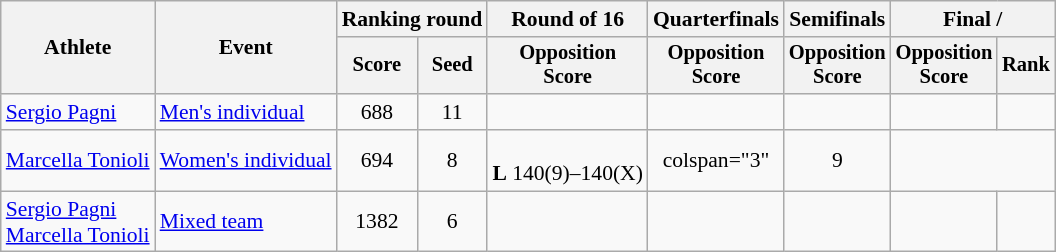<table class="wikitable" style="text-align:center; font-size:90%">
<tr>
<th rowspan="2">Athlete</th>
<th rowspan="2">Event</th>
<th colspan="2">Ranking round</th>
<th>Round of 16</th>
<th>Quarterfinals</th>
<th>Semifinals</th>
<th colspan="2">Final / </th>
</tr>
<tr style="font-size:95%">
<th>Score</th>
<th>Seed</th>
<th>Opposition<br>Score</th>
<th>Opposition<br>Score</th>
<th>Opposition<br>Score</th>
<th>Opposition<br>Score</th>
<th>Rank</th>
</tr>
<tr>
<td align="left"><a href='#'>Sergio Pagni</a></td>
<td align="left"><a href='#'>Men's individual</a></td>
<td>688</td>
<td>11</td>
<td><br></td>
<td></td>
<td></td>
<td></td>
<td></td>
</tr>
<tr>
<td align="left"><a href='#'>Marcella Tonioli</a></td>
<td align="left"><a href='#'>Women's individual</a></td>
<td>694</td>
<td>8</td>
<td><br><strong>L</strong> 140(9)–140(X)</td>
<td>colspan="3" </td>
<td>9</td>
</tr>
<tr>
<td align="left"><a href='#'>Sergio Pagni</a><br><a href='#'>Marcella Tonioli</a></td>
<td align="left"><a href='#'>Mixed team</a></td>
<td>1382</td>
<td>6</td>
<td></td>
<td></td>
<td></td>
<td></td>
<td></td>
</tr>
</table>
